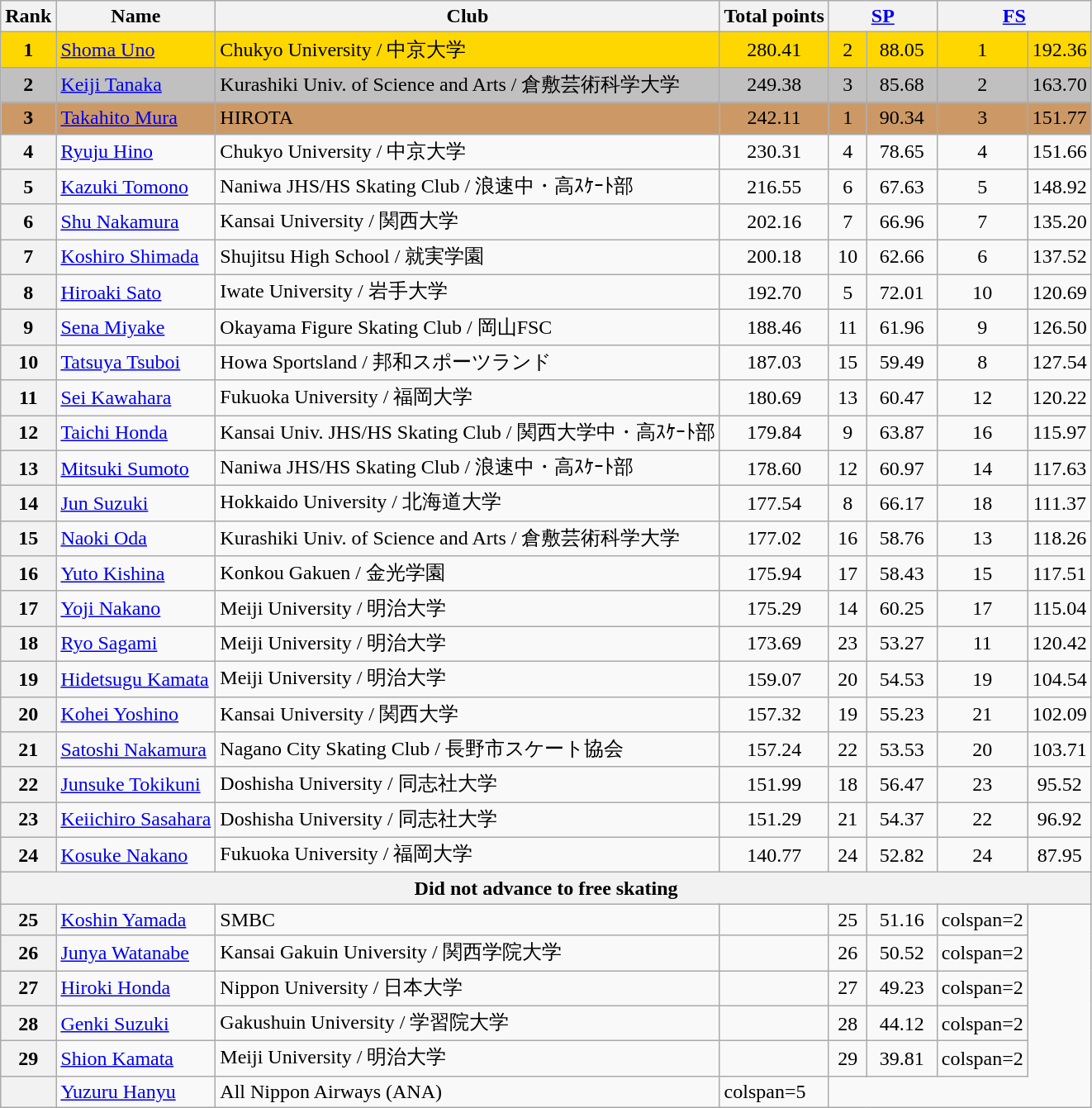<table class="wikitable sortable">
<tr>
<th>Rank</th>
<th>Name</th>
<th>Club</th>
<th>Total points</th>
<th colspan="2" width="80px"><a href='#'>SP</a></th>
<th colspan="2" width="80px"><a href='#'>FS</a></th>
</tr>
<tr bgcolor="gold">
<td align="center"><strong>1</strong></td>
<td><a href='#'>Shoma Uno</a></td>
<td>Chukyo University / 中京大学</td>
<td align="center">280.41</td>
<td align="center">2</td>
<td align="center">88.05</td>
<td align="center">1</td>
<td align="center">192.36</td>
</tr>
<tr bgcolor="silver">
<td align="center"><strong>2</strong></td>
<td><a href='#'>Keiji Tanaka</a></td>
<td>Kurashiki Univ. of Science and Arts / 倉敷芸術科学大学</td>
<td align="center">249.38</td>
<td align="center">3</td>
<td align="center">85.68</td>
<td align="center">2</td>
<td align="center">163.70</td>
</tr>
<tr bgcolor="cc9966">
<td align="center"><strong>3</strong></td>
<td><a href='#'>Takahito Mura</a></td>
<td>HIROTA</td>
<td align="center">242.11</td>
<td align="center">1</td>
<td align="center">90.34</td>
<td align="center">3</td>
<td align="center">151.77</td>
</tr>
<tr>
<th>4</th>
<td><a href='#'>Ryuju Hino</a></td>
<td>Chukyo University / 中京大学</td>
<td align="center">230.31</td>
<td align="center">4</td>
<td align="center">78.65</td>
<td align="center">4</td>
<td align="center">151.66</td>
</tr>
<tr>
<th>5</th>
<td><a href='#'>Kazuki Tomono</a></td>
<td>Naniwa JHS/HS Skating Club / 浪速中・高ｽｹｰﾄ部</td>
<td align="center">216.55</td>
<td align="center">6</td>
<td align="center">67.63</td>
<td align="center">5</td>
<td align="center">148.92</td>
</tr>
<tr>
<th>6</th>
<td><a href='#'>Shu Nakamura</a></td>
<td>Kansai University / 関西大学</td>
<td align="center">202.16</td>
<td align="center">7</td>
<td align="center">66.96</td>
<td align="center">7</td>
<td align="center">135.20</td>
</tr>
<tr>
<th>7</th>
<td><a href='#'>Koshiro Shimada</a></td>
<td>Shujitsu High School / 就実学園</td>
<td align="center">200.18</td>
<td align="center">10</td>
<td align="center">62.66</td>
<td align="center">6</td>
<td align="center">137.52</td>
</tr>
<tr>
<th>8</th>
<td><a href='#'>Hiroaki Sato</a></td>
<td>Iwate University / 岩手大学</td>
<td align="center">192.70</td>
<td align="center">5</td>
<td align="center">72.01</td>
<td align="center">10</td>
<td align="center">120.69</td>
</tr>
<tr>
<th>9</th>
<td><a href='#'>Sena Miyake</a></td>
<td>Okayama Figure Skating Club / 岡山FSC</td>
<td align="center">188.46</td>
<td align="center">11</td>
<td align="center">61.96</td>
<td align="center">9</td>
<td align="center">126.50</td>
</tr>
<tr>
<th>10</th>
<td><a href='#'>Tatsuya Tsuboi</a></td>
<td>Howa Sportsland / 邦和スポーツランド</td>
<td align="center">187.03</td>
<td align="center">15</td>
<td align="center">59.49</td>
<td align="center">8</td>
<td align="center">127.54</td>
</tr>
<tr>
<th>11</th>
<td><a href='#'>Sei Kawahara</a></td>
<td>Fukuoka University / 福岡大学</td>
<td align="center">180.69</td>
<td align="center">13</td>
<td align="center">60.47</td>
<td align="center">12</td>
<td align="center">120.22</td>
</tr>
<tr>
<th>12</th>
<td><a href='#'>Taichi Honda</a></td>
<td>Kansai Univ. JHS/HS Skating Club / 関西大学中・高ｽｹｰﾄ部</td>
<td align="center">179.84</td>
<td align="center">9</td>
<td align="center">63.87</td>
<td align="center">16</td>
<td align="center">115.97</td>
</tr>
<tr>
<th>13</th>
<td><a href='#'>Mitsuki Sumoto</a></td>
<td>Naniwa JHS/HS Skating Club / 浪速中・高ｽｹｰﾄ部</td>
<td align="center">178.60</td>
<td align="center">12</td>
<td align="center">60.97</td>
<td align="center">14</td>
<td align="center">117.63</td>
</tr>
<tr>
<th>14</th>
<td><a href='#'>Jun Suzuki</a></td>
<td>Hokkaido University / 北海道大学</td>
<td align="center">177.54</td>
<td align="center">8</td>
<td align="center">66.17</td>
<td align="center">18</td>
<td align="center">111.37</td>
</tr>
<tr>
<th>15</th>
<td><a href='#'>Naoki Oda</a></td>
<td>Kurashiki Univ. of Science and Arts / 倉敷芸術科学大学</td>
<td align="center">177.02</td>
<td align="center">16</td>
<td align="center">58.76</td>
<td align="center">13</td>
<td align="center">118.26</td>
</tr>
<tr>
<th>16</th>
<td><a href='#'>Yuto Kishina</a></td>
<td>Konkou Gakuen / 金光学園</td>
<td align="center">175.94</td>
<td align="center">17</td>
<td align="center">58.43</td>
<td align="center">15</td>
<td align="center">117.51</td>
</tr>
<tr>
<th>17</th>
<td><a href='#'>Yoji Nakano</a></td>
<td>Meiji University / 明治大学</td>
<td align="center">175.29</td>
<td align="center">14</td>
<td align="center">60.25</td>
<td align="center">17</td>
<td align="center">115.04</td>
</tr>
<tr>
<th>18</th>
<td><a href='#'>Ryo Sagami</a></td>
<td>Meiji University / 明治大学</td>
<td align="center">173.69</td>
<td align="center">23</td>
<td align="center">53.27</td>
<td align="center">11</td>
<td align="center">120.42</td>
</tr>
<tr>
<th>19</th>
<td><a href='#'>Hidetsugu Kamata</a></td>
<td>Meiji University / 明治大学</td>
<td align="center">159.07</td>
<td align="center">20</td>
<td align="center">54.53</td>
<td align="center">19</td>
<td align="center">104.54</td>
</tr>
<tr>
<th>20</th>
<td><a href='#'>Kohei Yoshino</a></td>
<td>Kansai University / 関西大学</td>
<td align="center">157.32</td>
<td align="center">19</td>
<td align="center">55.23</td>
<td align="center">21</td>
<td align="center">102.09</td>
</tr>
<tr>
<th>21</th>
<td><a href='#'>Satoshi Nakamura</a></td>
<td>Nagano City Skating Club / 長野市スケート協会</td>
<td align="center">157.24</td>
<td align="center">22</td>
<td align="center">53.53</td>
<td align="center">20</td>
<td align="center">103.71</td>
</tr>
<tr>
<th>22</th>
<td><a href='#'>Junsuke Tokikuni</a></td>
<td>Doshisha University / 同志社大学</td>
<td align="center">151.99</td>
<td align="center">18</td>
<td align="center">56.47</td>
<td align="center">23</td>
<td align="center">95.52</td>
</tr>
<tr>
<th>23</th>
<td><a href='#'>Keiichiro Sasahara</a></td>
<td>Doshisha University / 同志社大学</td>
<td align="center">151.29</td>
<td align="center">21</td>
<td align="center">54.37</td>
<td align="center">22</td>
<td align="center">96.92</td>
</tr>
<tr>
<th>24</th>
<td><a href='#'>Kosuke Nakano</a></td>
<td>Fukuoka University / 福岡大学</td>
<td align="center">140.77</td>
<td align="center">24</td>
<td align="center">52.82</td>
<td align="center">24</td>
<td align="center">87.95</td>
</tr>
<tr>
<th colspan=8>Did not advance to free skating</th>
</tr>
<tr>
<th>25</th>
<td><a href='#'>Koshin Yamada</a></td>
<td>SMBC</td>
<td></td>
<td align="center">25</td>
<td align="center">51.16</td>
<td>colspan=2 </td>
</tr>
<tr>
<th>26</th>
<td><a href='#'>Junya Watanabe</a></td>
<td>Kansai Gakuin University / 関西学院大学</td>
<td></td>
<td align="center">26</td>
<td align="center">50.52</td>
<td>colspan=2 </td>
</tr>
<tr>
<th>27</th>
<td><a href='#'>Hiroki Honda</a></td>
<td>Nippon University / 日本大学</td>
<td></td>
<td align="center">27</td>
<td align="center">49.23</td>
<td>colspan=2 </td>
</tr>
<tr>
<th>28</th>
<td><a href='#'>Genki Suzuki</a></td>
<td>Gakushuin University / 学習院大学</td>
<td></td>
<td align="center">28</td>
<td align="center">44.12</td>
<td>colspan=2 </td>
</tr>
<tr>
<th>29</th>
<td><a href='#'>Shion Kamata</a></td>
<td>Meiji University / 明治大学</td>
<td></td>
<td align="center">29</td>
<td align="center">39.81</td>
<td>colspan=2 </td>
</tr>
<tr>
<th></th>
<td><a href='#'>Yuzuru Hanyu</a></td>
<td>All Nippon Airways (ANA)</td>
<td>colspan=5 </td>
</tr>
</table>
